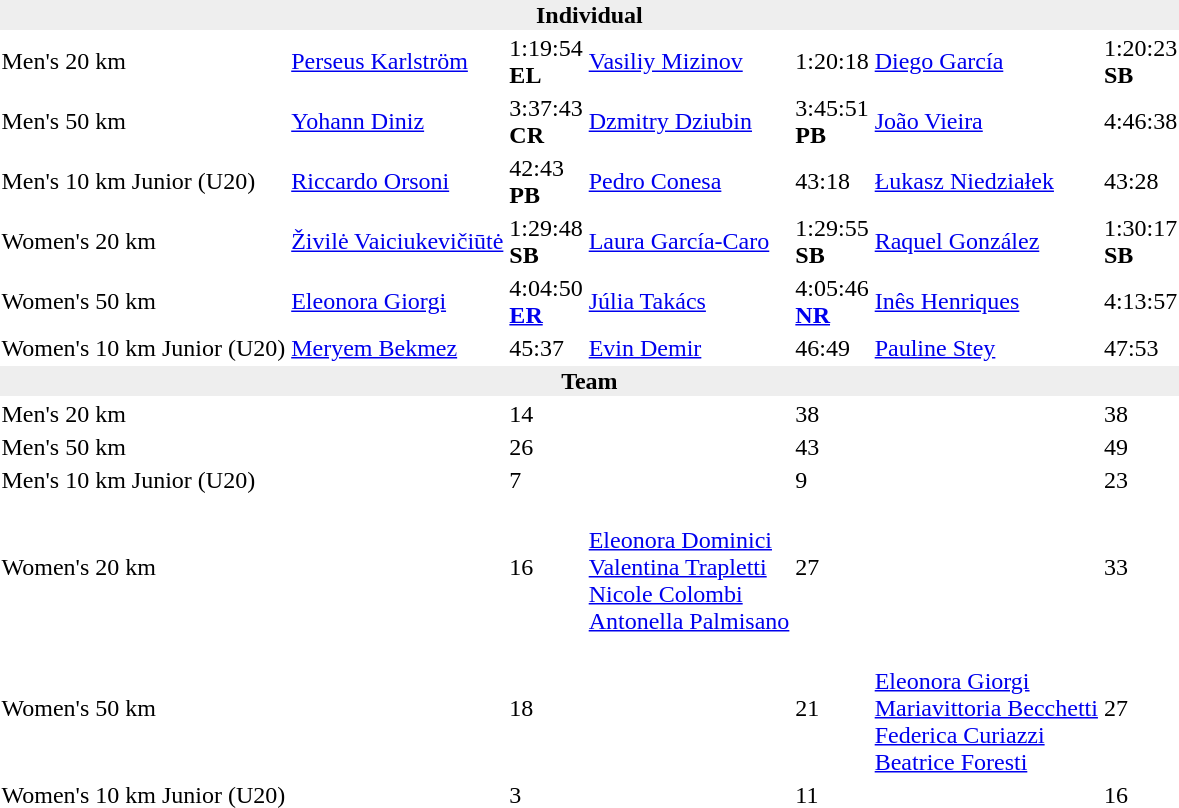<table>
<tr>
<td colspan=7 bgcolor=#eeeeee style=text-align:center;><strong>Individual</strong></td>
</tr>
<tr>
<td>Men's 20 km</td>
<td><a href='#'>Perseus Karlström</a><br></td>
<td>1:19:54 <br> <strong>EL</strong></td>
<td><a href='#'>Vasiliy Mizinov</a><br></td>
<td>1:20:18</td>
<td><a href='#'>Diego García</a><br></td>
<td>1:20:23<br> <strong>SB</strong></td>
</tr>
<tr>
<td>Men's 50 km</td>
<td><a href='#'>Yohann Diniz</a><br></td>
<td>3:37:43<br> <strong>CR</strong></td>
<td><a href='#'>Dzmitry Dziubin</a><br></td>
<td>3:45:51<br> <strong>PB</strong></td>
<td><a href='#'>João Vieira</a><br></td>
<td>4:46:38</td>
</tr>
<tr>
<td>Men's 10 km Junior (U20)</td>
<td><a href='#'>Riccardo Orsoni</a><br></td>
<td>42:43<br> <strong>PB</strong></td>
<td><a href='#'>Pedro Conesa</a><br></td>
<td>43:18</td>
<td><a href='#'>Łukasz Niedziałek</a><br></td>
<td>43:28</td>
</tr>
<tr>
<td>Women's 20 km</td>
<td><a href='#'>Živilė Vaiciukevičiūtė</a><br></td>
<td>1:29:48<br> <strong>SB</strong></td>
<td><a href='#'>Laura García-Caro</a><br></td>
<td>1:29:55<br> <strong>SB</strong></td>
<td><a href='#'>Raquel González</a><br></td>
<td>1:30:17<br> <strong>SB</strong></td>
</tr>
<tr>
<td>Women's 50 km</td>
<td><a href='#'>Eleonora Giorgi</a><br></td>
<td>4:04:50<br> <strong><a href='#'>ER</a></strong></td>
<td><a href='#'>Júlia Takács</a><br></td>
<td>4:05:46<br> <strong><a href='#'>NR</a></strong></td>
<td><a href='#'>Inês Henriques</a><br></td>
<td>4:13:57</td>
</tr>
<tr>
<td>Women's 10 km Junior (U20)</td>
<td><a href='#'>Meryem Bekmez</a><br></td>
<td>45:37</td>
<td><a href='#'>Evin Demir</a><br></td>
<td>46:49</td>
<td><a href='#'>Pauline Stey</a><br></td>
<td>47:53</td>
</tr>
<tr>
<td colspan=7 bgcolor=#eeeeee style=text-align:center;><strong>Team</strong></td>
</tr>
<tr>
<td>Men's 20 km</td>
<td></td>
<td>14</td>
<td></td>
<td>38</td>
<td></td>
<td>38</td>
</tr>
<tr>
<td>Men's 50 km</td>
<td></td>
<td>26</td>
<td></td>
<td>43</td>
<td></td>
<td>49</td>
</tr>
<tr>
<td>Men's 10 km Junior (U20)</td>
<td></td>
<td>7</td>
<td></td>
<td>9</td>
<td></td>
<td>23</td>
</tr>
<tr>
<td>Women's 20 km</td>
<td></td>
<td>16</td>
<td> <br><a href='#'>Eleonora Dominici</a><br><a href='#'>Valentina Trapletti</a><br><a href='#'>Nicole Colombi</a><br><a href='#'>Antonella Palmisano</a></td>
<td>27</td>
<td></td>
<td>33</td>
</tr>
<tr>
<td>Women's 50 km</td>
<td></td>
<td>18</td>
<td></td>
<td>21</td>
<td> <br><a href='#'>Eleonora Giorgi</a><br><a href='#'>Mariavittoria Becchetti</a><br><a href='#'>Federica Curiazzi</a><br><a href='#'>Beatrice Foresti</a></td>
<td>27</td>
</tr>
<tr>
<td>Women's 10 km Junior (U20)</td>
<td></td>
<td>3</td>
<td></td>
<td>11</td>
<td></td>
<td>16</td>
</tr>
</table>
